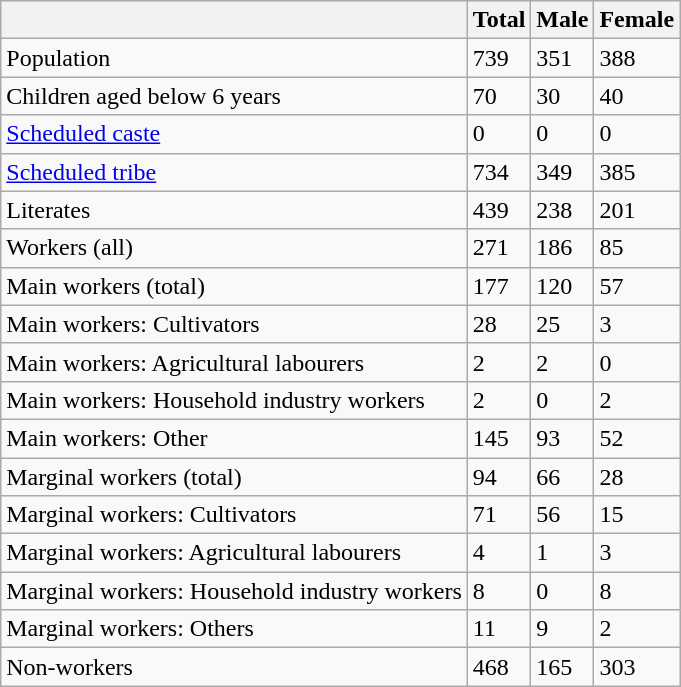<table class="wikitable sortable">
<tr>
<th></th>
<th>Total</th>
<th>Male</th>
<th>Female</th>
</tr>
<tr>
<td>Population</td>
<td>739</td>
<td>351</td>
<td>388</td>
</tr>
<tr>
<td>Children aged below 6 years</td>
<td>70</td>
<td>30</td>
<td>40</td>
</tr>
<tr>
<td><a href='#'>Scheduled caste</a></td>
<td>0</td>
<td>0</td>
<td>0</td>
</tr>
<tr>
<td><a href='#'>Scheduled tribe</a></td>
<td>734</td>
<td>349</td>
<td>385</td>
</tr>
<tr>
<td>Literates</td>
<td>439</td>
<td>238</td>
<td>201</td>
</tr>
<tr>
<td>Workers (all)</td>
<td>271</td>
<td>186</td>
<td>85</td>
</tr>
<tr>
<td>Main workers (total)</td>
<td>177</td>
<td>120</td>
<td>57</td>
</tr>
<tr>
<td>Main workers: Cultivators</td>
<td>28</td>
<td>25</td>
<td>3</td>
</tr>
<tr>
<td>Main workers: Agricultural labourers</td>
<td>2</td>
<td>2</td>
<td>0</td>
</tr>
<tr>
<td>Main workers: Household industry workers</td>
<td>2</td>
<td>0</td>
<td>2</td>
</tr>
<tr>
<td>Main workers: Other</td>
<td>145</td>
<td>93</td>
<td>52</td>
</tr>
<tr>
<td>Marginal workers (total)</td>
<td>94</td>
<td>66</td>
<td>28</td>
</tr>
<tr>
<td>Marginal workers: Cultivators</td>
<td>71</td>
<td>56</td>
<td>15</td>
</tr>
<tr>
<td>Marginal workers: Agricultural labourers</td>
<td>4</td>
<td>1</td>
<td>3</td>
</tr>
<tr>
<td>Marginal workers: Household industry workers</td>
<td>8</td>
<td>0</td>
<td>8</td>
</tr>
<tr>
<td>Marginal workers: Others</td>
<td>11</td>
<td>9</td>
<td>2</td>
</tr>
<tr>
<td>Non-workers</td>
<td>468</td>
<td>165</td>
<td>303</td>
</tr>
</table>
